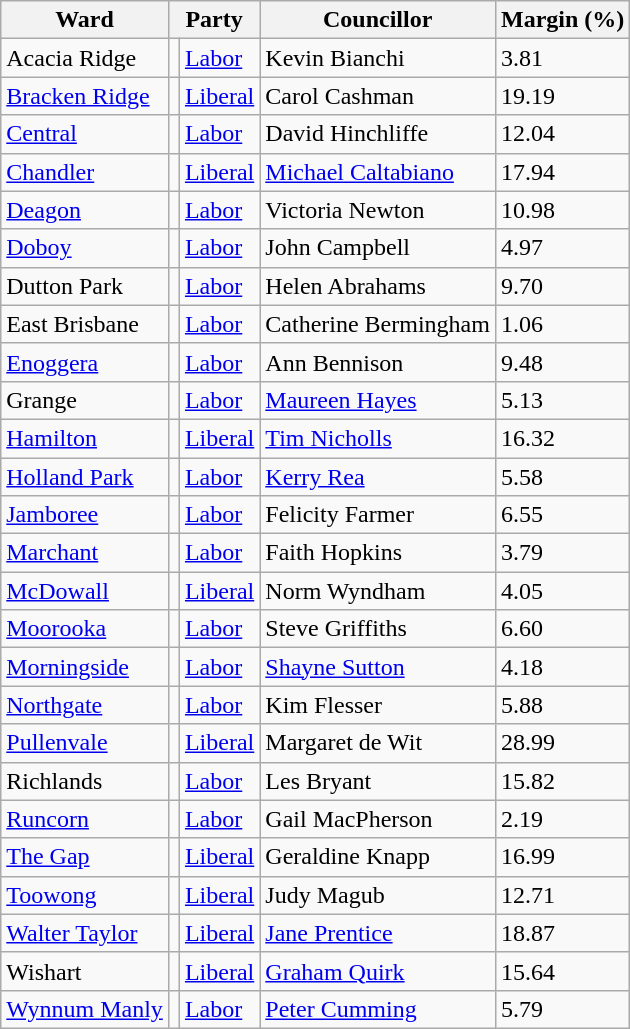<table class="wikitable">
<tr>
<th>Ward</th>
<th colspan="2">Party</th>
<th>Councillor</th>
<th>Margin (%)</th>
</tr>
<tr>
<td>Acacia Ridge</td>
<td></td>
<td><a href='#'>Labor</a></td>
<td>Kevin Bianchi</td>
<td>3.81</td>
</tr>
<tr>
<td><a href='#'>Bracken Ridge</a></td>
<td></td>
<td><a href='#'>Liberal</a></td>
<td>Carol Cashman</td>
<td>19.19</td>
</tr>
<tr>
<td><a href='#'>Central</a></td>
<td></td>
<td><a href='#'>Labor</a></td>
<td>David Hinchliffe</td>
<td>12.04</td>
</tr>
<tr>
<td><a href='#'>Chandler</a></td>
<td></td>
<td><a href='#'>Liberal</a></td>
<td><a href='#'>Michael Caltabiano</a></td>
<td>17.94</td>
</tr>
<tr>
<td><a href='#'>Deagon</a></td>
<td></td>
<td><a href='#'>Labor</a></td>
<td>Victoria Newton</td>
<td>10.98</td>
</tr>
<tr>
<td><a href='#'>Doboy</a></td>
<td></td>
<td><a href='#'>Labor</a></td>
<td>John Campbell</td>
<td>4.97</td>
</tr>
<tr>
<td>Dutton Park</td>
<td></td>
<td><a href='#'>Labor</a></td>
<td>Helen Abrahams</td>
<td>9.70</td>
</tr>
<tr>
<td>East Brisbane</td>
<td></td>
<td><a href='#'>Labor</a></td>
<td>Catherine Bermingham</td>
<td>1.06</td>
</tr>
<tr>
<td><a href='#'>Enoggera</a></td>
<td></td>
<td><a href='#'>Labor</a></td>
<td>Ann Bennison</td>
<td>9.48</td>
</tr>
<tr>
<td>Grange</td>
<td></td>
<td><a href='#'>Labor</a></td>
<td><a href='#'>Maureen Hayes</a></td>
<td>5.13</td>
</tr>
<tr>
<td><a href='#'>Hamilton</a></td>
<td></td>
<td><a href='#'>Liberal</a></td>
<td><a href='#'>Tim Nicholls</a></td>
<td>16.32</td>
</tr>
<tr>
<td><a href='#'>Holland Park</a></td>
<td></td>
<td><a href='#'>Labor</a></td>
<td><a href='#'>Kerry Rea</a></td>
<td>5.58</td>
</tr>
<tr>
<td><a href='#'>Jamboree</a></td>
<td></td>
<td><a href='#'>Labor</a></td>
<td>Felicity Farmer</td>
<td>6.55</td>
</tr>
<tr>
<td><a href='#'>Marchant</a></td>
<td></td>
<td><a href='#'>Labor</a></td>
<td>Faith Hopkins</td>
<td>3.79</td>
</tr>
<tr>
<td><a href='#'>McDowall</a></td>
<td></td>
<td><a href='#'>Liberal</a></td>
<td>Norm Wyndham</td>
<td>4.05</td>
</tr>
<tr>
<td><a href='#'>Moorooka</a></td>
<td></td>
<td><a href='#'>Labor</a></td>
<td>Steve Griffiths</td>
<td>6.60</td>
</tr>
<tr>
<td><a href='#'>Morningside</a></td>
<td></td>
<td><a href='#'>Labor</a></td>
<td><a href='#'>Shayne Sutton</a></td>
<td>4.18</td>
</tr>
<tr>
<td><a href='#'>Northgate</a></td>
<td></td>
<td><a href='#'>Labor</a></td>
<td>Kim Flesser</td>
<td>5.88</td>
</tr>
<tr>
<td><a href='#'>Pullenvale</a></td>
<td></td>
<td><a href='#'>Liberal</a></td>
<td>Margaret de Wit</td>
<td>28.99</td>
</tr>
<tr>
<td>Richlands</td>
<td></td>
<td><a href='#'>Labor</a></td>
<td>Les Bryant</td>
<td>15.82</td>
</tr>
<tr>
<td><a href='#'>Runcorn</a></td>
<td></td>
<td><a href='#'>Labor</a></td>
<td>Gail MacPherson</td>
<td>2.19</td>
</tr>
<tr>
<td><a href='#'>The Gap</a></td>
<td></td>
<td><a href='#'>Liberal</a></td>
<td>Geraldine Knapp</td>
<td>16.99</td>
</tr>
<tr>
<td><a href='#'>Toowong</a></td>
<td></td>
<td><a href='#'>Liberal</a></td>
<td>Judy Magub</td>
<td>12.71</td>
</tr>
<tr>
<td><a href='#'>Walter Taylor</a></td>
<td></td>
<td><a href='#'>Liberal</a></td>
<td><a href='#'>Jane Prentice</a></td>
<td>18.87</td>
</tr>
<tr>
<td>Wishart</td>
<td></td>
<td><a href='#'>Liberal</a></td>
<td><a href='#'>Graham Quirk</a></td>
<td>15.64</td>
</tr>
<tr>
<td><a href='#'>Wynnum Manly</a></td>
<td></td>
<td><a href='#'>Labor</a></td>
<td><a href='#'>Peter Cumming</a></td>
<td>5.79</td>
</tr>
</table>
